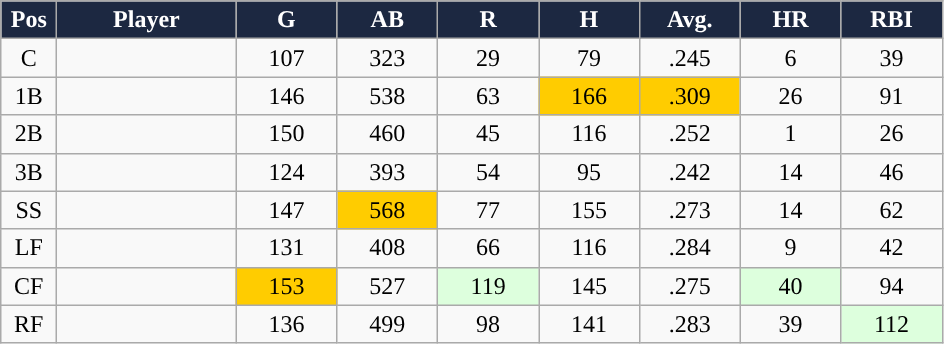<table class="wikitable sortable">
<tr>
<th style="background:#1c2841; color:white; width:5%;">Pos</th>
<th style="background:#1c2841; color:white; width:16%;">Player</th>
<th style="background:#1c2841; color:white; width:9%;">G</th>
<th style="background:#1c2841; color:white; width:9%;">AB</th>
<th style="background:#1c2841; color:white; width:9%;">R</th>
<th style="background:#1c2841; color:white; width:9%;">H</th>
<th style="background:#1c2841; color:white; width:9%;">Avg.</th>
<th style="background:#1c2841; color:white; width:9%;">HR</th>
<th style="background:#1c2841; color:white; width:9%;">RBI</th>
</tr>
<tr style="text-align:center;">
<td>C</td>
<td></td>
<td>107</td>
<td>323</td>
<td>29</td>
<td>79</td>
<td>.245</td>
<td>6</td>
<td>39</td>
</tr>
<tr align="center">
<td>1B</td>
<td></td>
<td>146</td>
<td>538</td>
<td>63</td>
<td style="background:#fc0;">166</td>
<td style="background:#fc0;">.309</td>
<td>26</td>
<td>91</td>
</tr>
<tr align="center">
<td>2B</td>
<td></td>
<td>150</td>
<td>460</td>
<td>45</td>
<td>116</td>
<td>.252</td>
<td>1</td>
<td>26</td>
</tr>
<tr align="center">
<td>3B</td>
<td></td>
<td>124</td>
<td>393</td>
<td>54</td>
<td>95</td>
<td>.242</td>
<td>14</td>
<td>46</td>
</tr>
<tr align="center">
<td>SS</td>
<td></td>
<td>147</td>
<td style="background:#fc0;">568</td>
<td>77</td>
<td>155</td>
<td>.273</td>
<td>14</td>
<td>62</td>
</tr>
<tr align="center">
<td>LF</td>
<td></td>
<td>131</td>
<td>408</td>
<td>66</td>
<td>116</td>
<td>.284</td>
<td>9</td>
<td>42</td>
</tr>
<tr align="center">
<td>CF</td>
<td></td>
<td style="background:#fc0;">153</td>
<td>527</td>
<td style="background:#DDFFDD;">119</td>
<td>145</td>
<td>.275</td>
<td style="background:#DDFFDD;">40</td>
<td>94</td>
</tr>
<tr align="center">
<td>RF</td>
<td></td>
<td>136</td>
<td>499</td>
<td>98</td>
<td>141</td>
<td>.283</td>
<td>39</td>
<td style="background:#DDFFDD;">112</td>
</tr>
</table>
